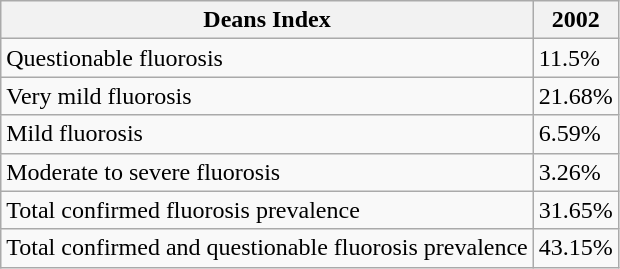<table class="wikitable">
<tr>
<th bgcolor="#aaaaaa">Deans Index</th>
<th bgcolor="#aaaaaa">2002</th>
</tr>
<tr>
<td>Questionable fluorosis</td>
<td>11.5%</td>
</tr>
<tr>
<td>Very mild fluorosis</td>
<td>21.68%</td>
</tr>
<tr>
<td>Mild fluorosis</td>
<td>6.59%</td>
</tr>
<tr>
<td>Moderate to severe fluorosis</td>
<td>3.26%</td>
</tr>
<tr>
<td>Total confirmed fluorosis prevalence</td>
<td>31.65%</td>
</tr>
<tr>
<td>Total confirmed and questionable fluorosis prevalence</td>
<td>43.15%</td>
</tr>
</table>
